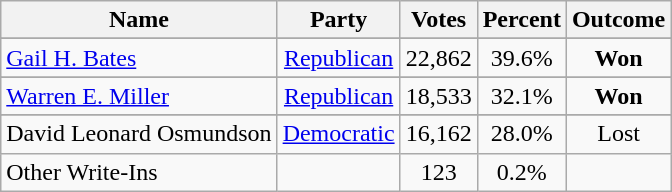<table class=wikitable style="text-align:center">
<tr>
<th>Name</th>
<th>Party</th>
<th>Votes</th>
<th>Percent</th>
<th>Outcome</th>
</tr>
<tr>
</tr>
<tr>
<td align=left><a href='#'>Gail H. Bates</a></td>
<td><a href='#'>Republican</a></td>
<td>22,862</td>
<td>39.6%</td>
<td><strong>Won</strong></td>
</tr>
<tr>
</tr>
<tr>
<td align=left><a href='#'>Warren E. Miller</a></td>
<td><a href='#'>Republican</a></td>
<td>18,533</td>
<td>32.1%</td>
<td><strong>Won</strong></td>
</tr>
<tr>
</tr>
<tr>
<td align=left>David Leonard Osmundson</td>
<td><a href='#'>Democratic</a></td>
<td>16,162</td>
<td>28.0%</td>
<td>Lost</td>
</tr>
<tr>
<td align=left>Other Write-Ins</td>
<td></td>
<td>123</td>
<td>0.2%</td>
<td></td>
</tr>
</table>
